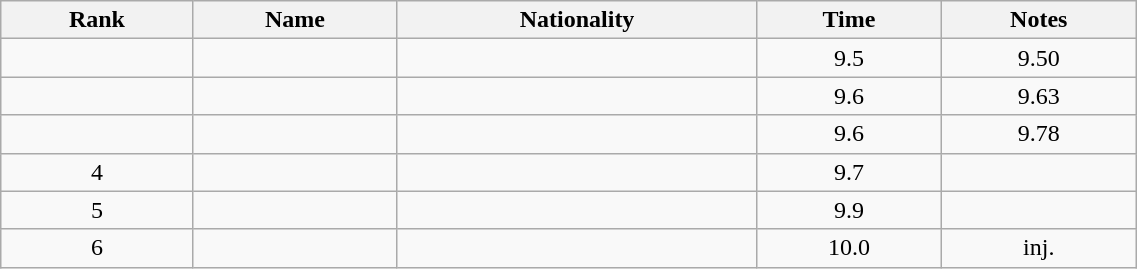<table class="wikitable sortable" style="text-align:center; width: 60%">
<tr>
<th>Rank</th>
<th>Name</th>
<th>Nationality</th>
<th>Time</th>
<th>Notes</th>
</tr>
<tr>
<td></td>
<td align=left></td>
<td align=left></td>
<td>9.5</td>
<td>9.50</td>
</tr>
<tr>
<td></td>
<td align=left></td>
<td align=left></td>
<td>9.6</td>
<td>9.63</td>
</tr>
<tr>
<td></td>
<td align=left></td>
<td align=left></td>
<td>9.6</td>
<td>9.78</td>
</tr>
<tr>
<td>4</td>
<td align=left></td>
<td align=left></td>
<td>9.7</td>
<td></td>
</tr>
<tr>
<td>5</td>
<td align=left></td>
<td align=left></td>
<td>9.9</td>
<td></td>
</tr>
<tr>
<td>6</td>
<td align=left></td>
<td align=left></td>
<td>10.0</td>
<td>inj.</td>
</tr>
</table>
